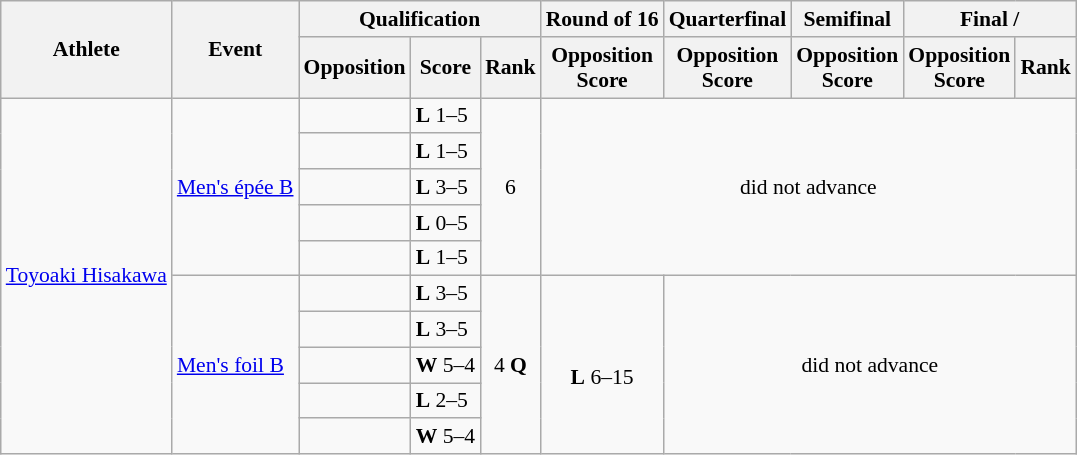<table class=wikitable style="font-size:90%">
<tr>
<th rowspan="2">Athlete</th>
<th rowspan="2">Event</th>
<th colspan="3">Qualification</th>
<th>Round of 16</th>
<th>Quarterfinal</th>
<th>Semifinal</th>
<th colspan="2">Final / </th>
</tr>
<tr>
<th>Opposition</th>
<th>Score</th>
<th>Rank</th>
<th>Opposition<br>Score</th>
<th>Opposition<br>Score</th>
<th>Opposition<br>Score</th>
<th>Opposition<br>Score</th>
<th>Rank</th>
</tr>
<tr>
<td rowspan=10><a href='#'>Toyoaki Hisakawa</a></td>
<td rowspan=5><a href='#'>Men's épée B</a></td>
<td></td>
<td><strong>L</strong> 1–5</td>
<td align="center" rowspan=5>6</td>
<td align="center" rowspan=5 colspan=5>did not advance</td>
</tr>
<tr>
<td></td>
<td><strong>L</strong> 1–5</td>
</tr>
<tr>
<td></td>
<td><strong>L</strong> 3–5</td>
</tr>
<tr>
<td></td>
<td><strong>L</strong> 0–5</td>
</tr>
<tr>
<td></td>
<td><strong>L</strong> 1–5</td>
</tr>
<tr>
<td rowspan=5><a href='#'>Men's foil B</a></td>
<td></td>
<td><strong>L</strong> 3–5</td>
<td align="center" rowspan=5>4 <strong>Q</strong></td>
<td align="center" rowspan=5><br> <strong>L</strong> 6–15</td>
<td align="center" rowspan=5 colspan=4>did not advance</td>
</tr>
<tr>
<td></td>
<td><strong>L</strong> 3–5</td>
</tr>
<tr>
<td></td>
<td><strong>W</strong> 5–4</td>
</tr>
<tr>
<td></td>
<td><strong>L</strong> 2–5</td>
</tr>
<tr>
<td></td>
<td><strong>W</strong> 5–4</td>
</tr>
</table>
